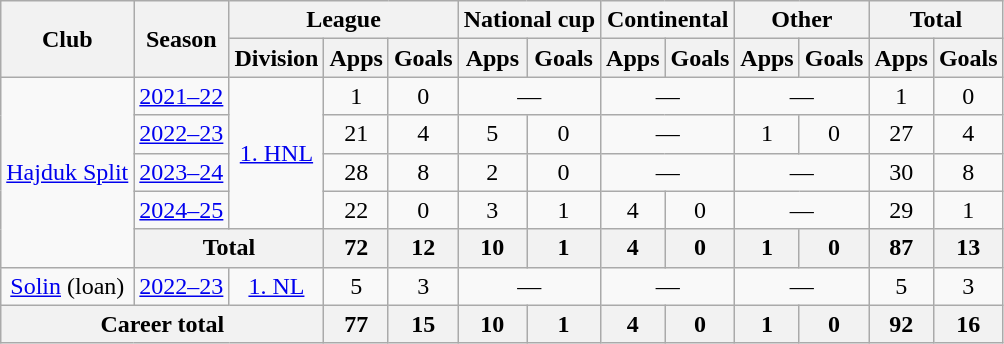<table class="wikitable" style="text-align:center">
<tr>
<th rowspan="2">Club</th>
<th rowspan="2">Season</th>
<th colspan="3">League</th>
<th colspan="2">National cup</th>
<th colspan="2">Continental</th>
<th colspan="2">Other</th>
<th colspan="2">Total</th>
</tr>
<tr>
<th>Division</th>
<th>Apps</th>
<th>Goals</th>
<th>Apps</th>
<th>Goals</th>
<th>Apps</th>
<th>Goals</th>
<th>Apps</th>
<th>Goals</th>
<th>Apps</th>
<th>Goals</th>
</tr>
<tr>
<td rowspan="5"><a href='#'>Hajduk Split</a></td>
<td><a href='#'>2021–22</a></td>
<td rowspan="4"><a href='#'>1. HNL</a></td>
<td>1</td>
<td>0</td>
<td colspan="2">—</td>
<td colspan="2">—</td>
<td colspan="2">—</td>
<td>1</td>
<td>0</td>
</tr>
<tr>
<td><a href='#'>2022–23</a></td>
<td>21</td>
<td>4</td>
<td>5</td>
<td>0</td>
<td colspan="2">—</td>
<td>1</td>
<td>0</td>
<td>27</td>
<td>4</td>
</tr>
<tr>
<td><a href='#'>2023–24</a></td>
<td>28</td>
<td>8</td>
<td>2</td>
<td>0</td>
<td colspan="2">—</td>
<td colspan="2">—</td>
<td>30</td>
<td>8</td>
</tr>
<tr>
<td><a href='#'>2024–25</a></td>
<td>22</td>
<td>0</td>
<td>3</td>
<td>1</td>
<td>4</td>
<td>0</td>
<td colspan="2">—</td>
<td>29</td>
<td>1</td>
</tr>
<tr>
<th colspan="2">Total</th>
<th>72</th>
<th>12</th>
<th>10</th>
<th>1</th>
<th>4</th>
<th>0</th>
<th>1</th>
<th>0</th>
<th>87</th>
<th>13</th>
</tr>
<tr>
<td><a href='#'>Solin</a> (loan)</td>
<td><a href='#'>2022–23</a></td>
<td><a href='#'>1. NL</a></td>
<td>5</td>
<td>3</td>
<td colspan="2">—</td>
<td colspan="2">—</td>
<td colspan="2">—</td>
<td>5</td>
<td>3</td>
</tr>
<tr>
<th colspan="3">Career total</th>
<th>77</th>
<th>15</th>
<th>10</th>
<th>1</th>
<th>4</th>
<th>0</th>
<th>1</th>
<th>0</th>
<th>92</th>
<th>16</th>
</tr>
</table>
